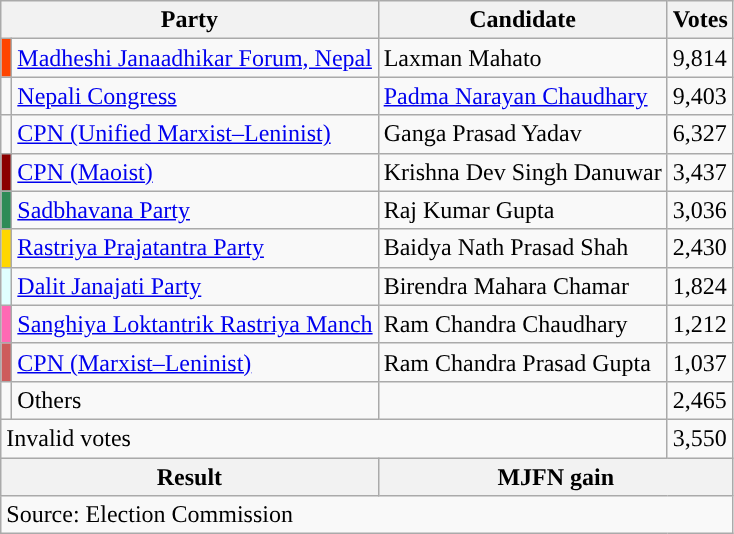<table class="wikitable">
<tr>
<th colspan="2">Party</th>
<th>Candidate</th>
<th>Votes</th>
</tr>
<tr>
<td style="background-color:orangered"></td>
<td><a href='#'>Madheshi Janaadhikar Forum, Nepal</a></td>
<td>Laxman Mahato</td>
<td>9,814</td>
</tr>
<tr>
<td style="background-color:"></td>
<td><a href='#'>Nepali Congress</a></td>
<td><a href='#'>Padma Narayan Chaudhary</a></td>
<td>9,403</td>
</tr>
<tr>
<td style="background-color:"></td>
<td><a href='#'>CPN (Unified Marxist–Leninist)</a></td>
<td>Ganga Prasad Yadav</td>
<td>6,327</td>
</tr>
<tr>
<td style="background-color:darkred"></td>
<td><a href='#'>CPN (Maoist)</a></td>
<td>Krishna Dev Singh Danuwar</td>
<td>3,437</td>
</tr>
<tr>
<td style="background-color:seagreen"></td>
<td><a href='#'>Sadbhavana Party</a></td>
<td>Raj Kumar Gupta</td>
<td>3,036</td>
</tr>
<tr>
<td style="background-color:gold"></td>
<td><a href='#'>Rastriya Prajatantra Party</a></td>
<td>Baidya Nath Prasad Shah</td>
<td>2,430</td>
</tr>
<tr>
<td style="background-color:#e0ffff"></td>
<td><a href='#'>Dalit Janajati Party</a></td>
<td>Birendra Mahara Chamar</td>
<td>1,824</td>
</tr>
<tr>
<td style="background-color:hotpink"></td>
<td><a href='#'>Sanghiya Loktantrik Rastriya Manch</a></td>
<td>Ram Chandra Chaudhary</td>
<td>1,212</td>
</tr>
<tr>
<td style="background-color:indianred"></td>
<td><a href='#'>CPN (Marxist–Leninist)</a></td>
<td>Ram Chandra Prasad Gupta</td>
<td>1,037</td>
</tr>
<tr>
<td></td>
<td>Others</td>
<td></td>
<td>2,465</td>
</tr>
<tr>
<td colspan="3">Invalid votes</td>
<td>3,550</td>
</tr>
<tr>
<th colspan="2">Result</th>
<th colspan="2">MJFN gain</th>
</tr>
<tr>
<td colspan="4">Source: Election Commission</td>
</tr>
</table>
